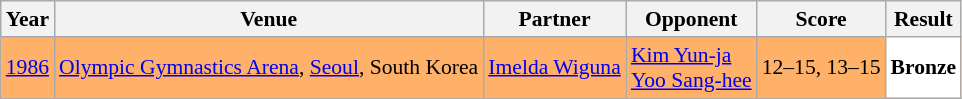<table class="sortable wikitable" style="font-size: 90%;">
<tr>
<th>Year</th>
<th>Venue</th>
<th>Partner</th>
<th>Opponent</th>
<th>Score</th>
<th>Result</th>
</tr>
<tr style="background:#FFB069">
<td align="center"><a href='#'>1986</a></td>
<td align="left"><a href='#'>Olympic Gymnastics Arena</a>, <a href='#'>Seoul</a>, South Korea</td>
<td align="left"> <a href='#'>Imelda Wiguna</a></td>
<td align="left"> <a href='#'>Kim Yun-ja</a><br> <a href='#'>Yoo Sang-hee</a></td>
<td align="left">12–15, 13–15</td>
<td style="text-align:left; background:white"> <strong>Bronze</strong></td>
</tr>
</table>
